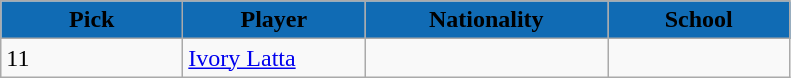<table class="wikitable sortable sortable">
<tr>
<th style="background:#106bb4; width:15%;">Pick</th>
<th style="background:#106bb4; width:15%;">Player</th>
<th style="background:#106bb4; width:20%;">Nationality</th>
<th style="background:#106bb4; width:15%;">School</th>
</tr>
<tr>
<td>11</td>
<td><a href='#'>Ivory Latta</a></td>
<td></td>
<td></td>
</tr>
</table>
